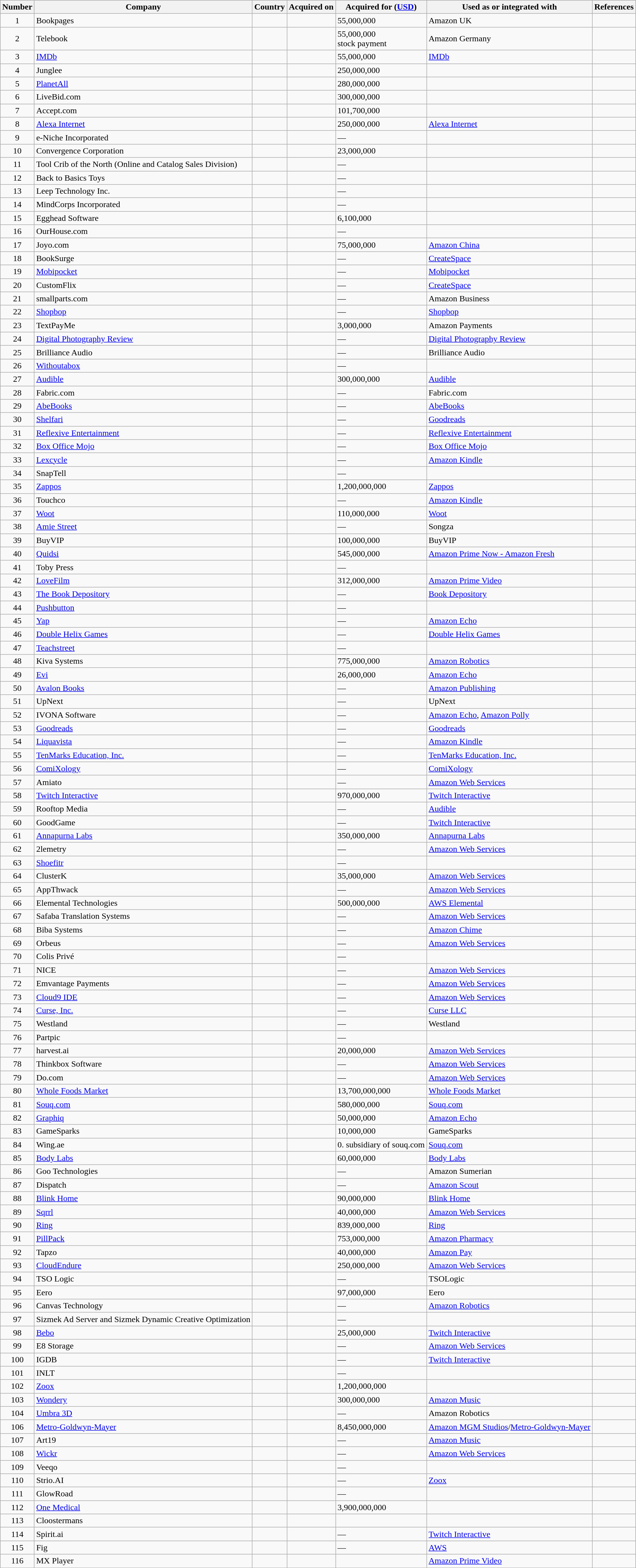<table class="wikitable sortable sticky-header">
<tr>
<th scope="col" data-sort-type="number">Number</th>
<th scope="col">Company</th>
<th scope="col">Country</th>
<th scope="col">Acquired on</th>
<th scope="col" data-sort-type="currency">Acquired for (<a href='#'>USD</a>)</th>
<th scope="col">Used as or integrated with</th>
<th scope="col" class="unsortable">References</th>
</tr>
<tr>
<td align="center">1</td>
<td>Bookpages</td>
<td></td>
<td></td>
<td>55,000,000</td>
<td>Amazon UK</td>
<td></td>
</tr>
<tr>
<td align="center">2</td>
<td>Telebook</td>
<td></td>
<td></td>
<td>55,000,000<br>stock payment</td>
<td>Amazon Germany</td>
<td></td>
</tr>
<tr>
<td align="center">3</td>
<td><a href='#'>IMDb</a></td>
<td></td>
<td></td>
<td>55,000,000</td>
<td><a href='#'>IMDb</a></td>
<td></td>
</tr>
<tr>
<td align="center">4</td>
<td>Junglee</td>
<td></td>
<td></td>
<td>250,000,000</td>
<td></td>
<td></td>
</tr>
<tr>
<td align="center">5</td>
<td><a href='#'>PlanetAll</a></td>
<td></td>
<td></td>
<td>280,000,000</td>
<td></td>
<td></td>
</tr>
<tr>
<td align="center">6</td>
<td>LiveBid.com</td>
<td></td>
<td></td>
<td>300,000,000</td>
<td></td>
<td></td>
</tr>
<tr>
<td align="center">7</td>
<td>Accept.com</td>
<td></td>
<td></td>
<td>101,700,000</td>
<td></td>
<td></td>
</tr>
<tr>
<td align="center">8</td>
<td><a href='#'>Alexa Internet</a></td>
<td></td>
<td></td>
<td>250,000,000</td>
<td><a href='#'>Alexa Internet</a></td>
<td></td>
</tr>
<tr>
<td align="center">9</td>
<td>e-Niche Incorporated</td>
<td></td>
<td></td>
<td>—</td>
<td></td>
<td></td>
</tr>
<tr>
<td align="center">10</td>
<td>Convergence Corporation</td>
<td></td>
<td></td>
<td>23,000,000</td>
<td></td>
<td></td>
</tr>
<tr>
<td align="center">11</td>
<td>Tool Crib of the North (Online and Catalog Sales Division)</td>
<td></td>
<td></td>
<td>—</td>
<td></td>
<td></td>
</tr>
<tr>
<td align="center">12</td>
<td>Back to Basics Toys</td>
<td></td>
<td></td>
<td>—</td>
<td></td>
<td></td>
</tr>
<tr>
<td align="center">13</td>
<td>Leep Technology Inc.</td>
<td></td>
<td></td>
<td>—</td>
<td></td>
<td></td>
</tr>
<tr>
<td align="center">14</td>
<td>MindCorps Incorporated</td>
<td></td>
<td></td>
<td>—</td>
<td></td>
<td></td>
</tr>
<tr>
<td align="center">15</td>
<td>Egghead Software</td>
<td></td>
<td></td>
<td>6,100,000</td>
<td></td>
<td></td>
</tr>
<tr>
<td align="center">16</td>
<td>OurHouse.com</td>
<td></td>
<td></td>
<td>—</td>
<td></td>
<td></td>
</tr>
<tr>
<td align="center">17</td>
<td>Joyo.com</td>
<td></td>
<td></td>
<td>75,000,000</td>
<td><a href='#'>Amazon China</a></td>
<td></td>
</tr>
<tr>
<td align="center">18</td>
<td>BookSurge</td>
<td></td>
<td></td>
<td>—</td>
<td><a href='#'>CreateSpace</a></td>
<td></td>
</tr>
<tr>
<td align="center">19</td>
<td><a href='#'>Mobipocket</a></td>
<td></td>
<td></td>
<td>—</td>
<td><a href='#'>Mobipocket</a></td>
<td></td>
</tr>
<tr>
<td align="center">20</td>
<td>CustomFlix</td>
<td></td>
<td></td>
<td>—</td>
<td><a href='#'>CreateSpace</a></td>
<td></td>
</tr>
<tr>
<td align="center">21</td>
<td>smallparts.com</td>
<td></td>
<td></td>
<td>—</td>
<td>Amazon Business</td>
<td></td>
</tr>
<tr>
<td align="center">22</td>
<td><a href='#'>Shopbop</a></td>
<td></td>
<td></td>
<td>—</td>
<td><a href='#'>Shopbop</a></td>
<td></td>
</tr>
<tr>
<td align="center">23</td>
<td>TextPayMe</td>
<td></td>
<td></td>
<td>3,000,000</td>
<td>Amazon Payments</td>
<td></td>
</tr>
<tr>
<td align="center">24</td>
<td><a href='#'>Digital Photography Review</a></td>
<td></td>
<td></td>
<td>—</td>
<td><a href='#'>Digital Photography Review</a></td>
<td></td>
</tr>
<tr>
<td align="center">25</td>
<td>Brilliance Audio</td>
<td></td>
<td></td>
<td>—</td>
<td>Brilliance Audio</td>
<td></td>
</tr>
<tr>
<td align="center">26</td>
<td><a href='#'>Withoutabox</a></td>
<td></td>
<td></td>
<td>—</td>
<td></td>
<td></td>
</tr>
<tr>
<td align="center">27</td>
<td><a href='#'>Audible</a></td>
<td></td>
<td></td>
<td>300,000,000</td>
<td><a href='#'>Audible</a></td>
<td></td>
</tr>
<tr>
<td align="center">28</td>
<td>Fabric.com</td>
<td></td>
<td></td>
<td>—</td>
<td>Fabric.com</td>
<td></td>
</tr>
<tr>
<td align="center">29</td>
<td><a href='#'>AbeBooks</a></td>
<td></td>
<td></td>
<td>—</td>
<td><a href='#'>AbeBooks</a></td>
<td></td>
</tr>
<tr>
<td align="center">30</td>
<td><a href='#'>Shelfari</a></td>
<td></td>
<td></td>
<td>—</td>
<td><a href='#'>Goodreads</a></td>
<td></td>
</tr>
<tr>
<td align="center">31</td>
<td><a href='#'>Reflexive Entertainment</a></td>
<td></td>
<td></td>
<td>—</td>
<td><a href='#'>Reflexive Entertainment</a></td>
<td></td>
</tr>
<tr>
<td align="center">32</td>
<td><a href='#'>Box Office Mojo</a></td>
<td></td>
<td></td>
<td>—</td>
<td><a href='#'>Box Office Mojo</a></td>
<td></td>
</tr>
<tr>
<td align="center">33</td>
<td><a href='#'>Lexcycle</a></td>
<td></td>
<td></td>
<td>—</td>
<td><a href='#'>Amazon Kindle</a></td>
<td></td>
</tr>
<tr>
<td align="center">34</td>
<td>SnapTell</td>
<td></td>
<td></td>
<td>—</td>
<td></td>
<td></td>
</tr>
<tr>
<td align="center">35</td>
<td><a href='#'>Zappos</a></td>
<td></td>
<td></td>
<td>1,200,000,000</td>
<td><a href='#'>Zappos</a></td>
<td></td>
</tr>
<tr>
<td align="center">36</td>
<td>Touchco</td>
<td></td>
<td></td>
<td>—</td>
<td><a href='#'>Amazon Kindle</a></td>
<td></td>
</tr>
<tr>
<td align="center">37</td>
<td><a href='#'>Woot</a></td>
<td></td>
<td></td>
<td>110,000,000</td>
<td><a href='#'>Woot</a></td>
<td></td>
</tr>
<tr>
<td align="center">38</td>
<td><a href='#'>Amie Street</a></td>
<td></td>
<td></td>
<td>—</td>
<td>Songza</td>
<td></td>
</tr>
<tr>
<td align="center">39</td>
<td>BuyVIP</td>
<td></td>
<td></td>
<td>100,000,000</td>
<td>BuyVIP</td>
<td></td>
</tr>
<tr>
<td align="center">40</td>
<td><a href='#'>Quidsi</a></td>
<td></td>
<td></td>
<td>545,000,000</td>
<td><a href='#'>Amazon Prime Now - Amazon Fresh</a></td>
<td></td>
</tr>
<tr>
<td align="center">41</td>
<td>Toby Press</td>
<td></td>
<td></td>
<td>—</td>
<td></td>
<td></td>
</tr>
<tr>
<td align="center">42</td>
<td><a href='#'>LoveFilm</a></td>
<td></td>
<td></td>
<td>312,000,000</td>
<td><a href='#'>Amazon Prime Video</a></td>
<td></td>
</tr>
<tr>
<td align="center">43</td>
<td><a href='#'>The Book Depository</a></td>
<td></td>
<td></td>
<td>—</td>
<td><a href='#'>Book Depository</a></td>
<td></td>
</tr>
<tr>
<td align="center">44</td>
<td><a href='#'>Pushbutton</a></td>
<td></td>
<td></td>
<td>—</td>
<td></td>
<td></td>
</tr>
<tr>
<td align="center">45</td>
<td><a href='#'>Yap</a></td>
<td></td>
<td></td>
<td>—</td>
<td><a href='#'>Amazon Echo</a></td>
<td></td>
</tr>
<tr>
<td align="center">46</td>
<td><a href='#'>Double Helix Games</a></td>
<td></td>
<td></td>
<td>—</td>
<td><a href='#'>Double Helix Games</a></td>
<td></td>
</tr>
<tr>
<td align="center">47</td>
<td><a href='#'>Teachstreet</a></td>
<td></td>
<td></td>
<td>—</td>
<td></td>
<td></td>
</tr>
<tr>
<td align="center">48</td>
<td>Kiva Systems</td>
<td></td>
<td></td>
<td>775,000,000</td>
<td><a href='#'>Amazon Robotics</a></td>
<td></td>
</tr>
<tr>
<td align="center">49</td>
<td><a href='#'>Evi</a></td>
<td></td>
<td></td>
<td>26,000,000</td>
<td><a href='#'>Amazon Echo</a></td>
<td></td>
</tr>
<tr>
<td align="center">50</td>
<td><a href='#'>Avalon Books</a></td>
<td></td>
<td></td>
<td>—</td>
<td><a href='#'>Amazon Publishing</a></td>
<td></td>
</tr>
<tr>
<td align="center">51</td>
<td>UpNext</td>
<td></td>
<td></td>
<td>—</td>
<td>UpNext</td>
<td></td>
</tr>
<tr>
<td align="center">52</td>
<td>IVONA Software</td>
<td></td>
<td></td>
<td>—</td>
<td><a href='#'>Amazon Echo</a>, <a href='#'>Amazon Polly</a></td>
<td></td>
</tr>
<tr>
<td align="center">53</td>
<td><a href='#'>Goodreads</a></td>
<td></td>
<td></td>
<td>—</td>
<td><a href='#'>Goodreads</a></td>
<td></td>
</tr>
<tr>
<td align="center">54</td>
<td><a href='#'>Liquavista</a></td>
<td></td>
<td></td>
<td>—</td>
<td><a href='#'>Amazon Kindle</a></td>
<td></td>
</tr>
<tr>
<td align="center">55</td>
<td><a href='#'>TenMarks Education, Inc.</a></td>
<td></td>
<td></td>
<td>—</td>
<td><a href='#'>TenMarks Education, Inc.</a></td>
<td></td>
</tr>
<tr>
<td align="center">56</td>
<td><a href='#'>ComiXology</a></td>
<td></td>
<td></td>
<td>—</td>
<td><a href='#'>ComiXology</a></td>
<td></td>
</tr>
<tr>
<td align="center">57</td>
<td>Amiato</td>
<td></td>
<td></td>
<td>—</td>
<td><a href='#'>Amazon Web Services</a></td>
<td></td>
</tr>
<tr>
<td align="center">58</td>
<td><a href='#'>Twitch Interactive</a></td>
<td></td>
<td></td>
<td>970,000,000</td>
<td><a href='#'>Twitch Interactive</a></td>
<td></td>
</tr>
<tr>
<td align="center">59</td>
<td>Rooftop Media</td>
<td></td>
<td></td>
<td>—</td>
<td><a href='#'>Audible</a></td>
<td></td>
</tr>
<tr>
<td align="center">60</td>
<td>GoodGame</td>
<td></td>
<td></td>
<td>—</td>
<td><a href='#'>Twitch Interactive</a></td>
<td></td>
</tr>
<tr>
<td align="center">61</td>
<td><a href='#'>Annapurna Labs</a></td>
<td></td>
<td></td>
<td>350,000,000</td>
<td><a href='#'>Annapurna Labs</a></td>
<td></td>
</tr>
<tr>
<td align="center">62</td>
<td>2lemetry</td>
<td></td>
<td></td>
<td>—</td>
<td><a href='#'>Amazon Web Services</a></td>
<td></td>
</tr>
<tr>
<td align="center">63</td>
<td><a href='#'>Shoefitr</a></td>
<td></td>
<td></td>
<td>—</td>
<td></td>
<td></td>
</tr>
<tr>
<td align="center">64</td>
<td>ClusterK</td>
<td></td>
<td></td>
<td>35,000,000</td>
<td><a href='#'>Amazon Web Services</a></td>
<td></td>
</tr>
<tr>
<td align="center">65</td>
<td>AppThwack</td>
<td></td>
<td></td>
<td>—</td>
<td><a href='#'>Amazon Web Services</a></td>
<td></td>
</tr>
<tr>
<td align="center">66</td>
<td>Elemental Technologies</td>
<td></td>
<td></td>
<td>500,000,000</td>
<td><a href='#'>AWS Elemental</a></td>
<td></td>
</tr>
<tr>
<td align="center">67</td>
<td>Safaba Translation Systems</td>
<td></td>
<td></td>
<td>—</td>
<td><a href='#'>Amazon Web Services</a></td>
<td></td>
</tr>
<tr>
<td align="center">68</td>
<td>Biba Systems</td>
<td></td>
<td></td>
<td>—</td>
<td><a href='#'>Amazon Chime</a></td>
<td></td>
</tr>
<tr>
<td align="center">69</td>
<td>Orbeus</td>
<td></td>
<td></td>
<td>—</td>
<td><a href='#'>Amazon Web Services</a></td>
<td></td>
</tr>
<tr>
<td align="center">70</td>
<td>Colis Privé</td>
<td></td>
<td></td>
<td>—</td>
<td></td>
<td></td>
</tr>
<tr>
<td align="center">71</td>
<td>NICE</td>
<td></td>
<td></td>
<td>—</td>
<td><a href='#'>Amazon Web Services</a></td>
<td></td>
</tr>
<tr>
<td align="center">72</td>
<td>Emvantage Payments</td>
<td></td>
<td></td>
<td>—</td>
<td><a href='#'>Amazon Web Services</a></td>
<td></td>
</tr>
<tr>
<td align="center">73</td>
<td><a href='#'>Cloud9 IDE</a></td>
<td></td>
<td></td>
<td>—</td>
<td><a href='#'>Amazon Web Services</a></td>
<td></td>
</tr>
<tr>
<td align="center">74</td>
<td><a href='#'>Curse, Inc.</a></td>
<td></td>
<td></td>
<td>—</td>
<td><a href='#'>Curse LLC</a></td>
<td></td>
</tr>
<tr>
<td align="center">75</td>
<td>Westland</td>
<td></td>
<td></td>
<td>—</td>
<td>Westland</td>
<td></td>
</tr>
<tr>
<td align="center">76</td>
<td>Partpic</td>
<td></td>
<td></td>
<td>—</td>
<td></td>
<td></td>
</tr>
<tr>
<td align="center">77</td>
<td>harvest.ai</td>
<td></td>
<td></td>
<td>20,000,000</td>
<td><a href='#'>Amazon Web Services</a></td>
<td></td>
</tr>
<tr>
<td align="center">78</td>
<td>Thinkbox Software</td>
<td></td>
<td></td>
<td>—</td>
<td><a href='#'>Amazon Web Services</a></td>
<td></td>
</tr>
<tr>
<td align="center">79</td>
<td>Do.com</td>
<td></td>
<td></td>
<td>—</td>
<td><a href='#'>Amazon Web Services</a></td>
<td></td>
</tr>
<tr>
<td align="center">80</td>
<td><a href='#'>Whole Foods Market</a></td>
<td></td>
<td></td>
<td>13,700,000,000</td>
<td><a href='#'>Whole Foods Market</a></td>
<td></td>
</tr>
<tr>
<td align="center">81</td>
<td><a href='#'>Souq.com</a></td>
<td></td>
<td></td>
<td>580,000,000</td>
<td><a href='#'>Souq.com</a></td>
<td></td>
</tr>
<tr>
<td align="center">82</td>
<td><a href='#'>Graphiq</a></td>
<td></td>
<td></td>
<td>50,000,000</td>
<td><a href='#'>Amazon Echo</a></td>
<td></td>
</tr>
<tr>
<td align="center">83</td>
<td>GameSparks</td>
<td></td>
<td></td>
<td>10,000,000</td>
<td>GameSparks</td>
<td></td>
</tr>
<tr>
<td align="center">84</td>
<td>Wing.ae</td>
<td></td>
<td></td>
<td>0. subsidiary of souq.com</td>
<td><a href='#'>Souq.com</a></td>
<td></td>
</tr>
<tr>
<td align="center">85</td>
<td><a href='#'>Body Labs</a></td>
<td></td>
<td></td>
<td>60,000,000</td>
<td><a href='#'>Body Labs</a></td>
<td></td>
</tr>
<tr>
<td align="center">86</td>
<td>Goo Technologies</td>
<td></td>
<td></td>
<td>—</td>
<td>Amazon Sumerian</td>
<td></td>
</tr>
<tr>
<td align="center">87</td>
<td>Dispatch</td>
<td></td>
<td></td>
<td>—</td>
<td><a href='#'>Amazon Scout</a></td>
<td></td>
</tr>
<tr>
<td align="center">88</td>
<td><a href='#'>Blink Home</a></td>
<td></td>
<td></td>
<td>90,000,000</td>
<td><a href='#'>Blink Home</a></td>
<td></td>
</tr>
<tr>
<td align="center">89</td>
<td><a href='#'>Sqrrl</a></td>
<td></td>
<td></td>
<td>40,000,000</td>
<td><a href='#'>Amazon Web Services</a></td>
<td></td>
</tr>
<tr>
<td align="center">90</td>
<td><a href='#'>Ring</a></td>
<td></td>
<td></td>
<td>839,000,000</td>
<td><a href='#'>Ring</a></td>
<td></td>
</tr>
<tr>
<td align="center">91</td>
<td><a href='#'>PillPack</a></td>
<td></td>
<td></td>
<td>753,000,000</td>
<td><a href='#'>Amazon Pharmacy</a></td>
<td></td>
</tr>
<tr>
<td align="center">92</td>
<td>Tapzo</td>
<td></td>
<td></td>
<td>40,000,000</td>
<td><a href='#'>Amazon Pay</a></td>
<td></td>
</tr>
<tr>
<td align="center">93</td>
<td><a href='#'>CloudEndure</a></td>
<td></td>
<td></td>
<td>250,000,000</td>
<td><a href='#'>Amazon Web Services</a></td>
<td></td>
</tr>
<tr>
<td align="center">94</td>
<td>TSO Logic</td>
<td></td>
<td></td>
<td>—</td>
<td>TSOLogic</td>
<td></td>
</tr>
<tr>
<td align="center">95</td>
<td>Eero</td>
<td></td>
<td></td>
<td>97,000,000</td>
<td>Eero</td>
<td></td>
</tr>
<tr>
<td align="center">96</td>
<td>Canvas Technology</td>
<td></td>
<td></td>
<td>—</td>
<td><a href='#'>Amazon Robotics</a></td>
<td></td>
</tr>
<tr>
<td align="center">97</td>
<td>Sizmek Ad Server and Sizmek Dynamic Creative Optimization</td>
<td></td>
<td></td>
<td>—</td>
<td></td>
<td></td>
</tr>
<tr>
<td align="center">98</td>
<td><a href='#'>Bebo</a></td>
<td></td>
<td></td>
<td>25,000,000</td>
<td><a href='#'>Twitch Interactive</a></td>
<td></td>
</tr>
<tr>
<td align="center">99</td>
<td>E8 Storage</td>
<td></td>
<td></td>
<td>—</td>
<td><a href='#'>Amazon Web Services</a></td>
<td></td>
</tr>
<tr>
<td align="center">100</td>
<td>IGDB</td>
<td></td>
<td></td>
<td>—</td>
<td><a href='#'>Twitch Interactive</a></td>
<td></td>
</tr>
<tr>
<td align="center">101</td>
<td>INLT</td>
<td></td>
<td></td>
<td>—</td>
<td></td>
<td></td>
</tr>
<tr>
<td align="center">102</td>
<td><a href='#'>Zoox</a></td>
<td></td>
<td></td>
<td>1,200,000,000</td>
<td></td>
<td></td>
</tr>
<tr>
<td align="center">103</td>
<td><a href='#'>Wondery</a></td>
<td></td>
<td></td>
<td>300,000,000</td>
<td><a href='#'>Amazon Music</a></td>
<td></td>
</tr>
<tr>
<td align="center">104</td>
<td><a href='#'>Umbra 3D</a></td>
<td></td>
<td></td>
<td>—</td>
<td>Amazon Robotics</td>
<td></td>
</tr>
<tr>
<td align="center">106</td>
<td><a href='#'>Metro-Goldwyn-Mayer</a></td>
<td></td>
<td></td>
<td>8,450,000,000</td>
<td><a href='#'>Amazon MGM Studios</a>/<a href='#'>Metro-Goldwyn-Mayer</a></td>
<td></td>
</tr>
<tr>
<td align="center">107</td>
<td>Art19</td>
<td></td>
<td></td>
<td>—</td>
<td><a href='#'>Amazon Music</a></td>
<td></td>
</tr>
<tr>
<td align="center">108</td>
<td><a href='#'>Wickr</a></td>
<td></td>
<td></td>
<td>—</td>
<td><a href='#'>Amazon Web Services</a></td>
<td></td>
</tr>
<tr>
<td align="center">109</td>
<td>Veeqo</td>
<td></td>
<td></td>
<td>—</td>
<td></td>
<td></td>
</tr>
<tr>
<td align="center">110</td>
<td>Strio.AI</td>
<td></td>
<td></td>
<td>—</td>
<td><a href='#'>Zoox</a></td>
<td></td>
</tr>
<tr>
<td align="center">111</td>
<td>GlowRoad</td>
<td></td>
<td></td>
<td>—</td>
<td></td>
<td></td>
</tr>
<tr>
<td align="center">112</td>
<td><a href='#'>One Medical</a></td>
<td></td>
<td></td>
<td>3,900,000,000</td>
<td></td>
<td></td>
</tr>
<tr>
<td align="center">113</td>
<td>Cloostermans</td>
<td></td>
<td></td>
<td></td>
<td></td>
<td></td>
</tr>
<tr>
<td align="center">114</td>
<td>Spirit.ai</td>
<td></td>
<td></td>
<td>—</td>
<td><a href='#'>Twitch Interactive</a></td>
<td></td>
</tr>
<tr>
<td align="center">115</td>
<td>Fig</td>
<td></td>
<td></td>
<td>—</td>
<td><a href='#'>AWS</a></td>
<td></td>
</tr>
<tr>
<td align="center">116</td>
<td>MX Player</td>
<td></td>
<td></td>
<td></td>
<td><a href='#'>Amazon Prime Video</a></td>
<td></td>
</tr>
</table>
